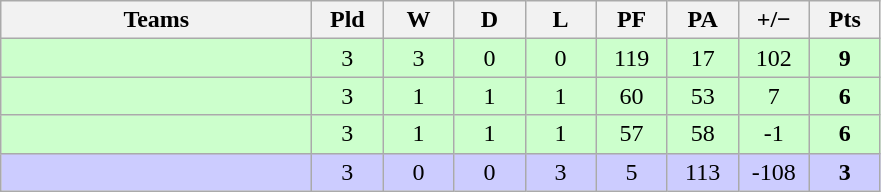<table class="wikitable" style="text-align: center;">
<tr>
<th width="200">Teams</th>
<th width="40">Pld</th>
<th width="40">W</th>
<th width="40">D</th>
<th width="40">L</th>
<th width="40">PF</th>
<th width="40">PA</th>
<th width="40">+/−</th>
<th width="40">Pts</th>
</tr>
<tr bgcolor=#ccffcc>
<td align=left></td>
<td>3</td>
<td>3</td>
<td>0</td>
<td>0</td>
<td>119</td>
<td>17</td>
<td>102</td>
<td><strong>9</strong></td>
</tr>
<tr bgcolor=#ccffcc>
<td align=left></td>
<td>3</td>
<td>1</td>
<td>1</td>
<td>1</td>
<td>60</td>
<td>53</td>
<td>7</td>
<td><strong>6</strong></td>
</tr>
<tr bgcolor=#ccffcc>
<td align=left></td>
<td>3</td>
<td>1</td>
<td>1</td>
<td>1</td>
<td>57</td>
<td>58</td>
<td>-1</td>
<td><strong>6</strong></td>
</tr>
<tr bgcolor=#ccccff>
<td align=left></td>
<td>3</td>
<td>0</td>
<td>0</td>
<td>3</td>
<td>5</td>
<td>113</td>
<td>-108</td>
<td><strong>3</strong></td>
</tr>
</table>
